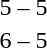<table style="text-align:center">
<tr>
<th width=200></th>
<th width=100></th>
<th width=200></th>
</tr>
<tr>
<td align=right><strong></strong></td>
<td>5 – 5</td>
<td align=left><strong></strong></td>
</tr>
<tr>
<td align=right><strong></strong></td>
<td>6 – 5</td>
<td align=left></td>
</tr>
</table>
